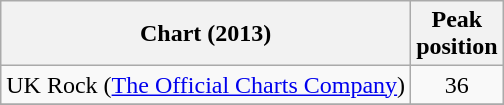<table class="wikitable sortable">
<tr>
<th>Chart (2013)</th>
<th>Peak<br>position</th>
</tr>
<tr>
<td>UK Rock (<a href='#'>The Official Charts Company</a>)</td>
<td style="text-align:center;">36</td>
</tr>
<tr>
</tr>
</table>
